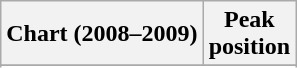<table class="wikitable sortable plainrowheaders" style="text-align:center">
<tr>
<th scope="col">Chart (2008–2009)</th>
<th scope="col">Peak<br>position</th>
</tr>
<tr>
</tr>
<tr>
</tr>
<tr>
</tr>
</table>
